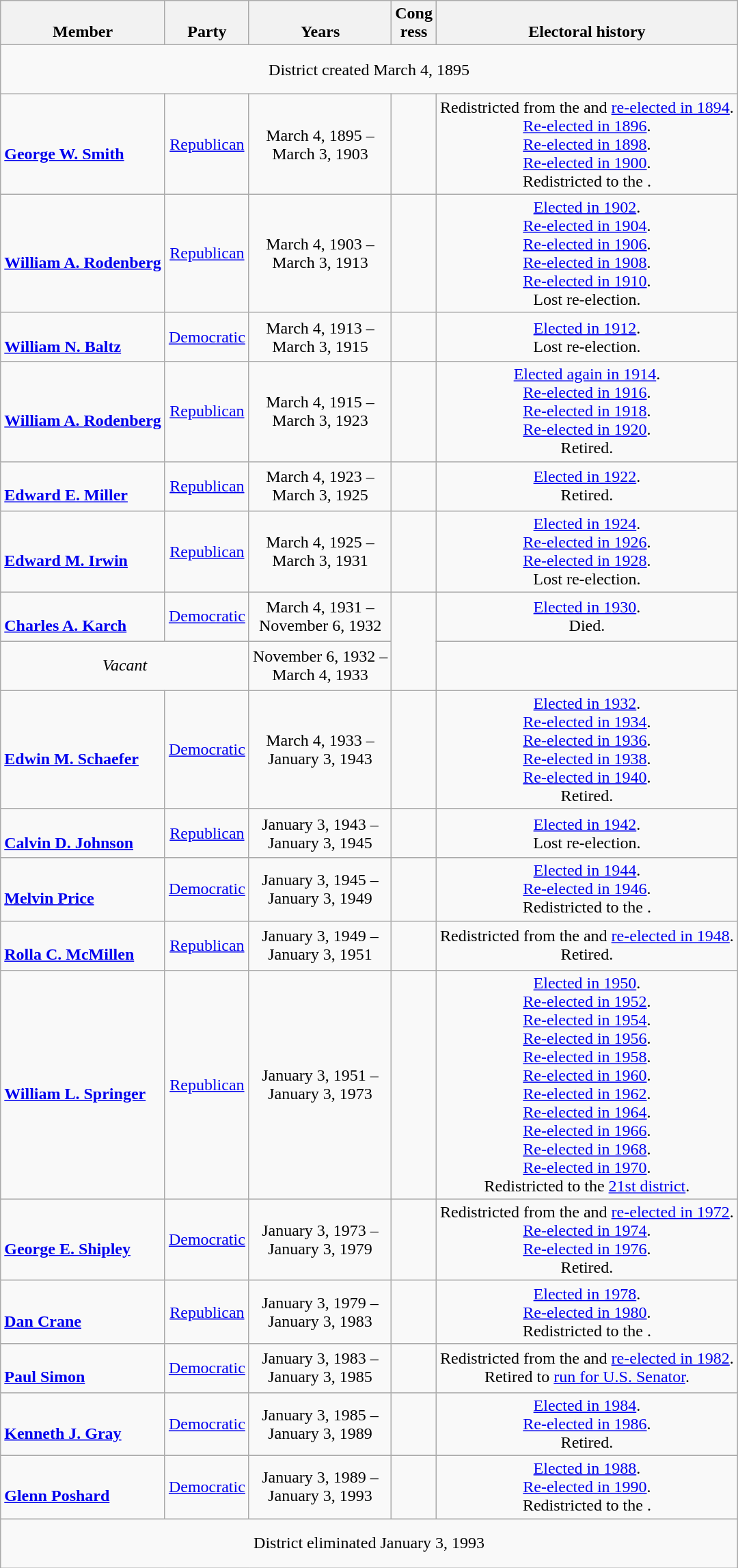<table class=wikitable style="text-align:center">
<tr valign=bottom>
<th>Member</th>
<th>Party</th>
<th>Years</th>
<th>Cong<br>ress</th>
<th>Electoral history</th>
</tr>
<tr style="height:3em">
<td colspan=5>District created March 4, 1895</td>
</tr>
<tr style="height:3em">
<td align=left><br><strong><a href='#'>George W. Smith</a></strong><br></td>
<td><a href='#'>Republican</a></td>
<td nowrap>March 4, 1895 –<br> March 3, 1903</td>
<td></td>
<td>Redistricted from the  and <a href='#'>re-elected in 1894</a>.<br><a href='#'>Re-elected in 1896</a>.<br><a href='#'>Re-elected in 1898</a>.<br><a href='#'>Re-elected in 1900</a>.<br>Redistricted to the .</td>
</tr>
<tr style="height:3em">
<td align=left><br><strong><a href='#'>William A. Rodenberg</a></strong><br></td>
<td><a href='#'>Republican</a></td>
<td nowrap>March 4, 1903 –<br> March 3, 1913</td>
<td></td>
<td><a href='#'>Elected in 1902</a>.<br><a href='#'>Re-elected in 1904</a>.<br><a href='#'>Re-elected in 1906</a>.<br><a href='#'>Re-elected in 1908</a>.<br><a href='#'>Re-elected in 1910</a>.<br>Lost re-election.</td>
</tr>
<tr style="height:3em">
<td align=left><br><strong><a href='#'>William N. Baltz</a></strong><br></td>
<td><a href='#'>Democratic</a></td>
<td nowrap>March 4, 1913 –<br> March 3, 1915</td>
<td></td>
<td><a href='#'>Elected in 1912</a>.<br>Lost re-election.</td>
</tr>
<tr style="height:3em">
<td align=left><br><strong><a href='#'>William A. Rodenberg</a></strong><br></td>
<td><a href='#'>Republican</a></td>
<td nowrap>March 4, 1915 –<br> March 3, 1923</td>
<td></td>
<td><a href='#'>Elected again in 1914</a>.<br><a href='#'>Re-elected in 1916</a>.<br><a href='#'>Re-elected in 1918</a>.<br><a href='#'>Re-elected in 1920</a>.<br>Retired.</td>
</tr>
<tr style="height:3em">
<td align=left><br><strong><a href='#'>Edward E. Miller</a></strong><br></td>
<td><a href='#'>Republican</a></td>
<td nowrap>March 4, 1923 –<br> March 3, 1925</td>
<td></td>
<td><a href='#'>Elected in 1922</a>.<br>Retired.</td>
</tr>
<tr style="height:3em">
<td align=left><br><strong><a href='#'>Edward M. Irwin</a></strong><br></td>
<td><a href='#'>Republican</a></td>
<td nowrap>March 4, 1925 –<br> March 3, 1931</td>
<td></td>
<td><a href='#'>Elected in 1924</a>.<br><a href='#'>Re-elected in 1926</a>.<br><a href='#'>Re-elected in 1928</a>.<br>Lost re-election.</td>
</tr>
<tr style="height:3em">
<td align=left><br><strong><a href='#'>Charles A. Karch</a></strong><br></td>
<td><a href='#'>Democratic</a></td>
<td nowrap>March 4, 1931 –<br> November 6, 1932</td>
<td rowspan=2></td>
<td><a href='#'>Elected in 1930</a>.<br>Died.</td>
</tr>
<tr style="height:3em">
<td colspan=2><em>Vacant</em></td>
<td nowrap>November 6, 1932 –<br> March 4, 1933</td>
<td></td>
</tr>
<tr style="height:3em">
<td align=left><br><strong><a href='#'>Edwin M. Schaefer</a></strong><br></td>
<td><a href='#'>Democratic</a></td>
<td nowrap>March 4, 1933 –<br> January 3, 1943</td>
<td></td>
<td><a href='#'>Elected in 1932</a>.<br><a href='#'>Re-elected in 1934</a>.<br><a href='#'>Re-elected in 1936</a>.<br><a href='#'>Re-elected in 1938</a>.<br><a href='#'>Re-elected in 1940</a>.<br>Retired.</td>
</tr>
<tr style="height:3em">
<td align=left><br><strong><a href='#'>Calvin D. Johnson</a></strong><br></td>
<td><a href='#'>Republican</a></td>
<td nowrap>January 3, 1943 –<br> January 3, 1945</td>
<td></td>
<td><a href='#'>Elected in 1942</a>.<br>Lost re-election.</td>
</tr>
<tr style="height:3em">
<td align=left><br><strong><a href='#'>Melvin Price</a></strong><br></td>
<td><a href='#'>Democratic</a></td>
<td nowrap>January 3, 1945 –<br> January 3, 1949</td>
<td></td>
<td><a href='#'>Elected in 1944</a>.<br><a href='#'>Re-elected in 1946</a>.<br>Redistricted to the .</td>
</tr>
<tr style="height:3em">
<td align=left><br><strong><a href='#'>Rolla C. McMillen</a></strong><br></td>
<td><a href='#'>Republican</a></td>
<td nowrap>January 3, 1949 –<br> January 3, 1951</td>
<td></td>
<td>Redistricted from the  and <a href='#'>re-elected in 1948</a>.<br>Retired.</td>
</tr>
<tr style="height:3em">
<td align=left><br><strong><a href='#'>William L. Springer</a></strong><br></td>
<td><a href='#'>Republican</a></td>
<td nowrap>January 3, 1951 –<br> January 3, 1973</td>
<td></td>
<td><a href='#'>Elected in 1950</a>.<br><a href='#'>Re-elected in 1952</a>.<br><a href='#'>Re-elected in 1954</a>.<br><a href='#'>Re-elected in 1956</a>.<br><a href='#'>Re-elected in 1958</a>.<br><a href='#'>Re-elected in 1960</a>.<br><a href='#'>Re-elected in 1962</a>.<br><a href='#'>Re-elected in 1964</a>.<br><a href='#'>Re-elected in 1966</a>.<br><a href='#'>Re-elected in 1968</a>.<br><a href='#'>Re-elected in 1970</a>.<br>Redistricted to the <a href='#'>21st district</a>.</td>
</tr>
<tr style="height:3em">
<td align=left><br><strong><a href='#'>George E. Shipley</a></strong><br></td>
<td><a href='#'>Democratic</a></td>
<td nowrap>January 3, 1973 –<br> January 3, 1979</td>
<td></td>
<td>Redistricted from the  and <a href='#'>re-elected in 1972</a>.<br><a href='#'>Re-elected in 1974</a>.<br><a href='#'>Re-elected in 1976</a>.<br> Retired.</td>
</tr>
<tr style="height:3em">
<td align=left><br><strong><a href='#'>Dan Crane</a></strong><br></td>
<td><a href='#'>Republican</a></td>
<td nowrap>January 3, 1979 –<br> January 3, 1983</td>
<td></td>
<td><a href='#'>Elected in 1978</a>.<br><a href='#'>Re-elected in 1980</a>.<br>Redistricted to the .</td>
</tr>
<tr style="height:3em">
<td align=left><br><strong><a href='#'>Paul Simon</a></strong><br></td>
<td><a href='#'>Democratic</a></td>
<td nowrap>January 3, 1983 –<br> January 3, 1985</td>
<td></td>
<td>Redistricted from the  and <a href='#'>re-elected in 1982</a>.<br>Retired to <a href='#'>run for U.S. Senator</a>.</td>
</tr>
<tr style="height:3em">
<td align=left><br><strong><a href='#'>Kenneth J. Gray</a></strong><br></td>
<td><a href='#'>Democratic</a></td>
<td nowrap>January 3, 1985 –<br> January 3, 1989</td>
<td></td>
<td><a href='#'>Elected in 1984</a>.<br><a href='#'>Re-elected in 1986</a>.<br>Retired.</td>
</tr>
<tr style="height:3em">
<td align=left><br><strong><a href='#'>Glenn Poshard</a></strong><br></td>
<td><a href='#'>Democratic</a></td>
<td nowrap>January 3, 1989 –<br> January 3, 1993</td>
<td></td>
<td><a href='#'>Elected in 1988</a>.<br><a href='#'>Re-elected in 1990</a>.<br>Redistricted to the .</td>
</tr>
<tr style="height:3em">
<td colspan=5>District eliminated January 3, 1993</td>
</tr>
</table>
